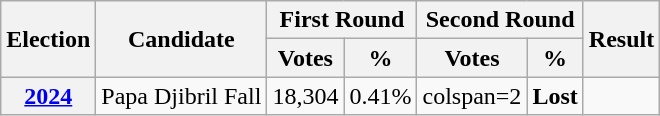<table class="wikitable" style="text-align:center">
<tr>
<th rowspan="2">Election</th>
<th rowspan="2">Candidate</th>
<th colspan="2">First Round</th>
<th colspan="2">Second Round</th>
<th rowspan="2">Result</th>
</tr>
<tr>
<th><strong>Votes</strong></th>
<th><strong>%</strong></th>
<th><strong>Votes</strong></th>
<th><strong>%</strong></th>
</tr>
<tr>
<th><a href='#'>2024</a></th>
<td>Papa Djibril Fall</td>
<td>18,304</td>
<td>0.41%</td>
<td>colspan=2 </td>
<td><strong>Lost</strong> </td>
</tr>
</table>
